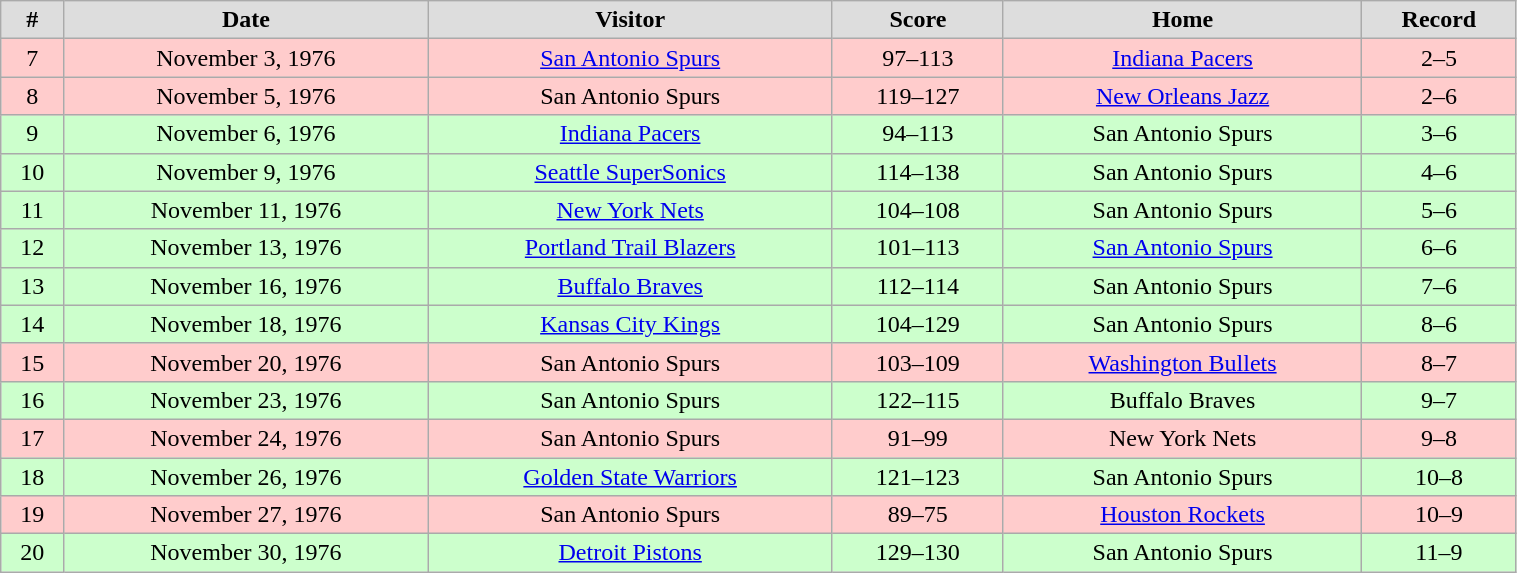<table class="wikitable" width="80%">
<tr align="center"  bgcolor="#dddddd">
<td><strong>#</strong></td>
<td><strong>Date</strong></td>
<td><strong>Visitor</strong></td>
<td><strong>Score</strong></td>
<td><strong>Home</strong></td>
<td><strong>Record</strong></td>
</tr>
<tr align="center" bgcolor="#ffcccc">
<td>7</td>
<td>November 3, 1976</td>
<td><a href='#'>San Antonio Spurs</a></td>
<td>97–113</td>
<td><a href='#'>Indiana Pacers</a></td>
<td>2–5</td>
</tr>
<tr align="center" bgcolor="#ffcccc">
<td>8</td>
<td>November 5, 1976</td>
<td>San Antonio Spurs</td>
<td>119–127</td>
<td><a href='#'>New Orleans Jazz</a></td>
<td>2–6</td>
</tr>
<tr align="center" bgcolor="#ccffcc">
<td>9</td>
<td>November 6, 1976</td>
<td><a href='#'>Indiana Pacers</a></td>
<td>94–113</td>
<td>San Antonio Spurs</td>
<td>3–6</td>
</tr>
<tr align="center" bgcolor="#ccffcc">
<td>10</td>
<td>November 9, 1976</td>
<td><a href='#'>Seattle SuperSonics</a></td>
<td>114–138</td>
<td>San Antonio Spurs</td>
<td>4–6</td>
</tr>
<tr align="center" bgcolor="#ccffcc">
<td>11</td>
<td>November 11, 1976</td>
<td><a href='#'>New York Nets</a></td>
<td>104–108</td>
<td>San Antonio Spurs</td>
<td>5–6</td>
</tr>
<tr align="center" bgcolor="#ccffcc">
<td>12</td>
<td>November 13, 1976</td>
<td><a href='#'>Portland Trail Blazers</a></td>
<td>101–113</td>
<td><a href='#'>San Antonio Spurs</a></td>
<td>6–6</td>
</tr>
<tr align="center" bgcolor="#ccffcc">
<td>13</td>
<td>November 16, 1976</td>
<td><a href='#'>Buffalo Braves</a></td>
<td>112–114</td>
<td>San Antonio Spurs</td>
<td>7–6</td>
</tr>
<tr align="center" bgcolor="#ccffcc">
<td>14</td>
<td>November 18, 1976</td>
<td><a href='#'>Kansas City Kings</a></td>
<td>104–129</td>
<td>San Antonio Spurs</td>
<td>8–6</td>
</tr>
<tr align="center" bgcolor="#ffcccc">
<td>15</td>
<td>November 20, 1976</td>
<td>San Antonio Spurs</td>
<td>103–109</td>
<td><a href='#'>Washington Bullets</a></td>
<td>8–7</td>
</tr>
<tr align="center" bgcolor="#ccffcc">
<td>16</td>
<td>November 23, 1976</td>
<td>San Antonio Spurs</td>
<td>122–115</td>
<td>Buffalo Braves</td>
<td>9–7</td>
</tr>
<tr align="center" bgcolor="#ffcccc">
<td>17</td>
<td>November 24, 1976</td>
<td>San Antonio Spurs</td>
<td>91–99</td>
<td>New York Nets</td>
<td>9–8</td>
</tr>
<tr align="center" bgcolor="#ccffcc">
<td>18</td>
<td>November 26, 1976</td>
<td><a href='#'>Golden State Warriors</a></td>
<td>121–123</td>
<td>San Antonio Spurs</td>
<td>10–8</td>
</tr>
<tr align="center" bgcolor="#ffcccc">
<td>19</td>
<td>November 27, 1976</td>
<td>San Antonio Spurs</td>
<td>89–75</td>
<td><a href='#'>Houston Rockets</a></td>
<td>10–9</td>
</tr>
<tr align="center" bgcolor="#ccffcc">
<td>20</td>
<td>November 30, 1976</td>
<td><a href='#'>Detroit Pistons</a></td>
<td>129–130</td>
<td>San Antonio Spurs</td>
<td>11–9</td>
</tr>
</table>
